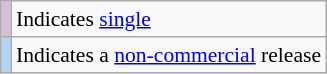<table class="wikitable" style="font-size:90%;">
<tr>
<td style="background-color:#D8BFD8"></td>
<td>Indicates <a href='#'>single</a></td>
</tr>
<tr>
<td style="background-color:#b1d6f5"></td>
<td>Indicates a <a href='#'>non-commercial</a> release</td>
</tr>
</table>
